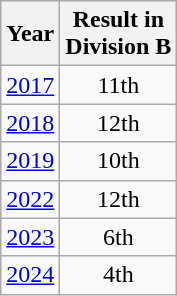<table class="wikitable" style="text-align:center">
<tr>
<th>Year</th>
<th>Result in<br>Division B</th>
</tr>
<tr>
<td><a href='#'>2017</a></td>
<td>11th</td>
</tr>
<tr>
<td><a href='#'>2018</a></td>
<td>12th</td>
</tr>
<tr>
<td><a href='#'>2019</a></td>
<td>10th</td>
</tr>
<tr>
<td><a href='#'>2022</a></td>
<td>12th</td>
</tr>
<tr>
<td><a href='#'>2023</a></td>
<td>6th</td>
</tr>
<tr>
<td><a href='#'>2024</a></td>
<td>4th</td>
</tr>
</table>
